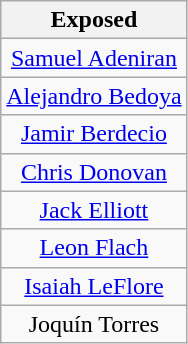<table class="wikitable" style="text-align:center">
<tr>
<th>Exposed</th>
</tr>
<tr>
<td><a href='#'>Samuel Adeniran</a></td>
</tr>
<tr>
<td><a href='#'>Alejandro Bedoya</a></td>
</tr>
<tr>
<td><a href='#'>Jamir Berdecio</a></td>
</tr>
<tr>
<td><a href='#'>Chris Donovan</a></td>
</tr>
<tr>
<td><a href='#'>Jack Elliott</a></td>
</tr>
<tr>
<td><a href='#'>Leon Flach</a></td>
</tr>
<tr>
<td><a href='#'>Isaiah LeFlore</a></td>
</tr>
<tr>
<td>Joquín Torres</td>
</tr>
</table>
